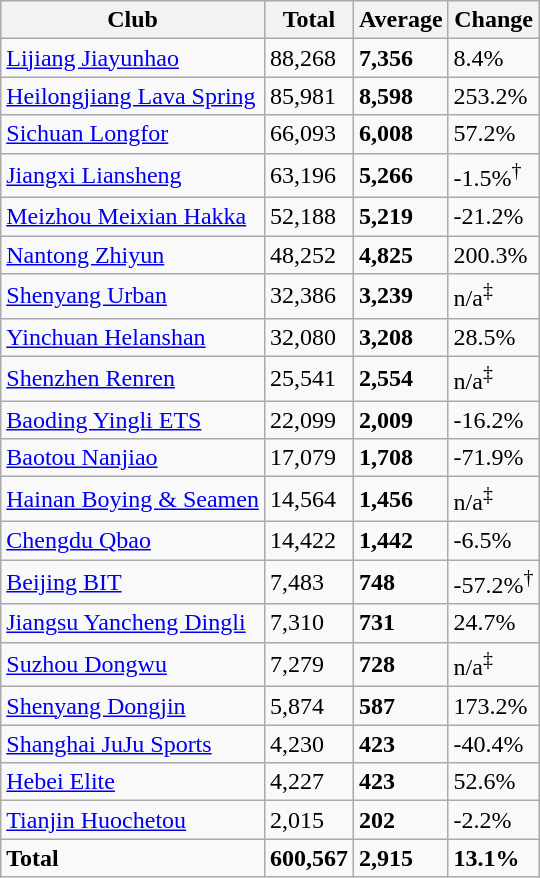<table class="wikitable">
<tr>
<th>Club</th>
<th>Total</th>
<th>Average</th>
<th>Change</th>
</tr>
<tr>
<td><a href='#'>Lijiang Jiayunhao</a></td>
<td>88,268</td>
<td><strong>7,356</strong></td>
<td>8.4%</td>
</tr>
<tr>
<td><a href='#'>Heilongjiang Lava Spring</a></td>
<td>85,981</td>
<td><strong>8,598</strong></td>
<td>253.2%</td>
</tr>
<tr>
<td><a href='#'>Sichuan Longfor</a></td>
<td>66,093</td>
<td><strong>6,008</strong></td>
<td>57.2%</td>
</tr>
<tr>
<td><a href='#'>Jiangxi Liansheng</a></td>
<td>63,196</td>
<td><strong>5,266</strong></td>
<td>-1.5%<sup>†</sup></td>
</tr>
<tr>
<td><a href='#'>Meizhou Meixian Hakka</a></td>
<td>52,188</td>
<td><strong>5,219</strong></td>
<td>-21.2%</td>
</tr>
<tr>
<td><a href='#'>Nantong Zhiyun</a></td>
<td>48,252</td>
<td><strong>4,825</strong></td>
<td>200.3%</td>
</tr>
<tr>
<td><a href='#'>Shenyang Urban</a></td>
<td>32,386</td>
<td><strong>3,239</strong></td>
<td>n/a<sup>‡</sup></td>
</tr>
<tr>
<td><a href='#'>Yinchuan Helanshan</a></td>
<td>32,080</td>
<td><strong>3,208</strong></td>
<td>28.5%</td>
</tr>
<tr>
<td><a href='#'>Shenzhen Renren</a></td>
<td>25,541</td>
<td><strong>2,554</strong></td>
<td>n/a<sup>‡</sup></td>
</tr>
<tr>
<td><a href='#'>Baoding Yingli ETS</a></td>
<td>22,099</td>
<td><strong>2,009</strong></td>
<td>-16.2%</td>
</tr>
<tr>
<td><a href='#'>Baotou Nanjiao</a></td>
<td>17,079</td>
<td><strong>1,708</strong></td>
<td>-71.9%</td>
</tr>
<tr>
<td><a href='#'>Hainan Boying & Seamen</a></td>
<td>14,564</td>
<td><strong>1,456</strong></td>
<td>n/a<sup>‡</sup></td>
</tr>
<tr>
<td><a href='#'>Chengdu Qbao</a></td>
<td>14,422</td>
<td><strong>1,442</strong></td>
<td>-6.5%</td>
</tr>
<tr>
<td><a href='#'>Beijing BIT</a></td>
<td>7,483</td>
<td><strong>748</strong></td>
<td>-57.2%<sup>†</sup></td>
</tr>
<tr>
<td><a href='#'>Jiangsu Yancheng Dingli</a></td>
<td>7,310</td>
<td><strong>731</strong></td>
<td>24.7%</td>
</tr>
<tr>
<td><a href='#'>Suzhou Dongwu</a></td>
<td>7,279</td>
<td><strong>728</strong></td>
<td>n/a<sup>‡</sup></td>
</tr>
<tr>
<td><a href='#'>Shenyang Dongjin</a></td>
<td>5,874</td>
<td><strong>587</strong></td>
<td>173.2%</td>
</tr>
<tr>
<td><a href='#'>Shanghai JuJu Sports</a></td>
<td>4,230</td>
<td><strong>423</strong></td>
<td>-40.4%</td>
</tr>
<tr>
<td><a href='#'>Hebei Elite</a></td>
<td>4,227</td>
<td><strong>423</strong></td>
<td>52.6%</td>
</tr>
<tr>
<td><a href='#'>Tianjin Huochetou</a></td>
<td>2,015</td>
<td><strong>202</strong></td>
<td>-2.2%</td>
</tr>
<tr>
<td><strong>Total</strong></td>
<td><strong>600,567</strong></td>
<td><strong>2,915</strong></td>
<td><strong>13.1%</strong></td>
</tr>
</table>
